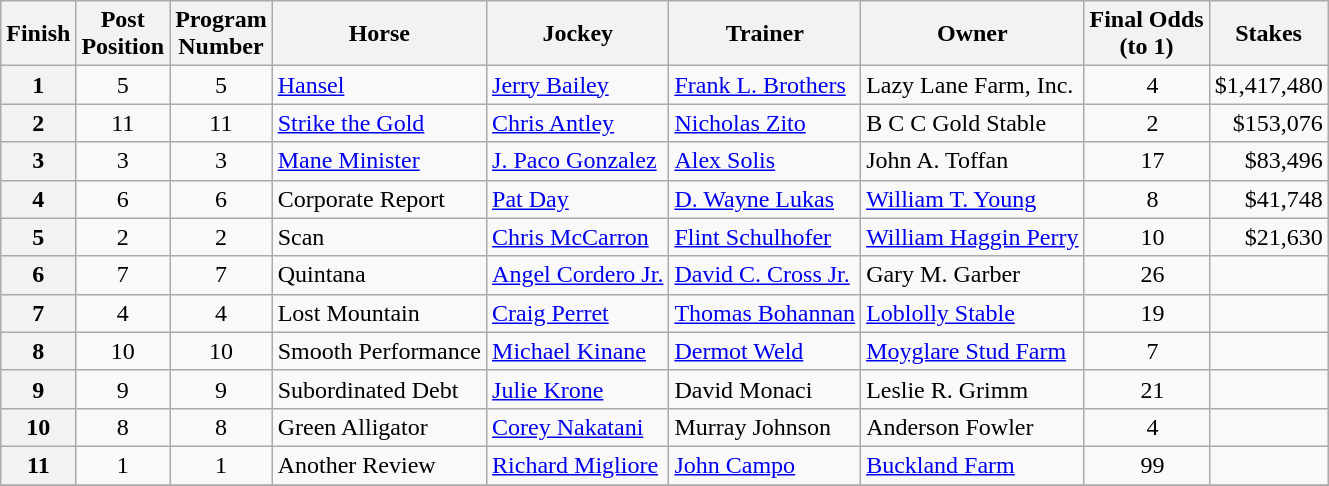<table class="wikitable sortable">
<tr>
<th>Finish</th>
<th>Post<br>Position</th>
<th>Program<br>Number</th>
<th>Horse</th>
<th>Jockey</th>
<th>Trainer</th>
<th>Owner</th>
<th>Final Odds<br>(to 1)</th>
<th>Stakes</th>
</tr>
<tr>
<th>1</th>
<td style="text-align: center;">5</td>
<td style="text-align: center;">5</td>
<td><a href='#'>Hansel</a></td>
<td><a href='#'>Jerry Bailey</a></td>
<td><a href='#'>Frank L. Brothers</a></td>
<td>Lazy Lane Farm, Inc.</td>
<td style="text-align: center;">  4</td>
<td style="text-align: right;">$1,417,480</td>
</tr>
<tr>
<th>2</th>
<td style="text-align: center;">11</td>
<td style="text-align: center;">11</td>
<td><a href='#'>Strike the Gold</a></td>
<td><a href='#'>Chris Antley</a></td>
<td><a href='#'>Nicholas Zito</a></td>
<td>B C C Gold Stable</td>
<td style="text-align: center;">  2</td>
<td style="text-align: right;">$153,076</td>
</tr>
<tr>
<th>3</th>
<td style="text-align: center;">3</td>
<td style="text-align: center;">3</td>
<td><a href='#'>Mane Minister</a></td>
<td><a href='#'>J. Paco Gonzalez</a></td>
<td><a href='#'>Alex Solis</a></td>
<td>John A. Toffan</td>
<td style="text-align: center;">  17</td>
<td style="text-align: right;">$83,496</td>
</tr>
<tr>
<th>4</th>
<td style="text-align: center;">6</td>
<td style="text-align: center;">6</td>
<td>Corporate Report</td>
<td><a href='#'>Pat Day</a></td>
<td><a href='#'>D. Wayne Lukas</a></td>
<td><a href='#'>William T. Young</a></td>
<td style="text-align: center;">  8</td>
<td style="text-align: right;">$41,748</td>
</tr>
<tr>
<th>5</th>
<td style="text-align: center;">2</td>
<td style="text-align: center;">2</td>
<td>Scan</td>
<td><a href='#'>Chris McCarron</a></td>
<td><a href='#'>Flint Schulhofer</a></td>
<td><a href='#'>William Haggin Perry</a></td>
<td style="text-align: center;">  10</td>
<td style="text-align: right;">$21,630</td>
</tr>
<tr>
<th>6</th>
<td style="text-align: center;">7</td>
<td style="text-align: center;">7</td>
<td>Quintana</td>
<td><a href='#'>Angel Cordero Jr.</a></td>
<td><a href='#'>David C. Cross Jr.</a></td>
<td>Gary M. Garber</td>
<td style="text-align: center;">  26</td>
<td style="text-align: right;"></td>
</tr>
<tr>
<th>7</th>
<td style="text-align: center;">4</td>
<td style="text-align: center;">4</td>
<td>Lost Mountain</td>
<td><a href='#'>Craig Perret</a></td>
<td><a href='#'>Thomas Bohannan</a></td>
<td><a href='#'>Loblolly Stable</a></td>
<td style="text-align: center;">  19</td>
<td style="text-align: right;"></td>
</tr>
<tr>
<th>8</th>
<td style="text-align: center;">10</td>
<td style="text-align: center;">10</td>
<td>Smooth Performance</td>
<td><a href='#'>Michael Kinane</a></td>
<td><a href='#'>Dermot Weld</a></td>
<td><a href='#'>Moyglare Stud Farm</a></td>
<td style="text-align: center;">  7</td>
<td style="text-align: right;"></td>
</tr>
<tr>
<th>9</th>
<td style="text-align: center;">9</td>
<td style="text-align: center;">9</td>
<td>Subordinated Debt</td>
<td><a href='#'>Julie Krone</a></td>
<td>David Monaci</td>
<td>Leslie R. Grimm</td>
<td style="text-align: center;">  21</td>
<td style="text-align: right;"></td>
</tr>
<tr>
<th>10</th>
<td style="text-align: center;">8</td>
<td style="text-align: center;">8</td>
<td>Green Alligator</td>
<td><a href='#'>Corey Nakatani</a></td>
<td>Murray Johnson</td>
<td>Anderson Fowler</td>
<td style="text-align: center;">  4</td>
<td style="text-align: right;"></td>
</tr>
<tr>
<th>11</th>
<td style="text-align: center;">1</td>
<td style="text-align: center;">1</td>
<td>Another Review</td>
<td><a href='#'>Richard Migliore</a></td>
<td><a href='#'>John Campo</a></td>
<td><a href='#'>Buckland Farm</a></td>
<td style="text-align: center;">  99</td>
<td style="text-align: right;"></td>
</tr>
<tr>
</tr>
</table>
